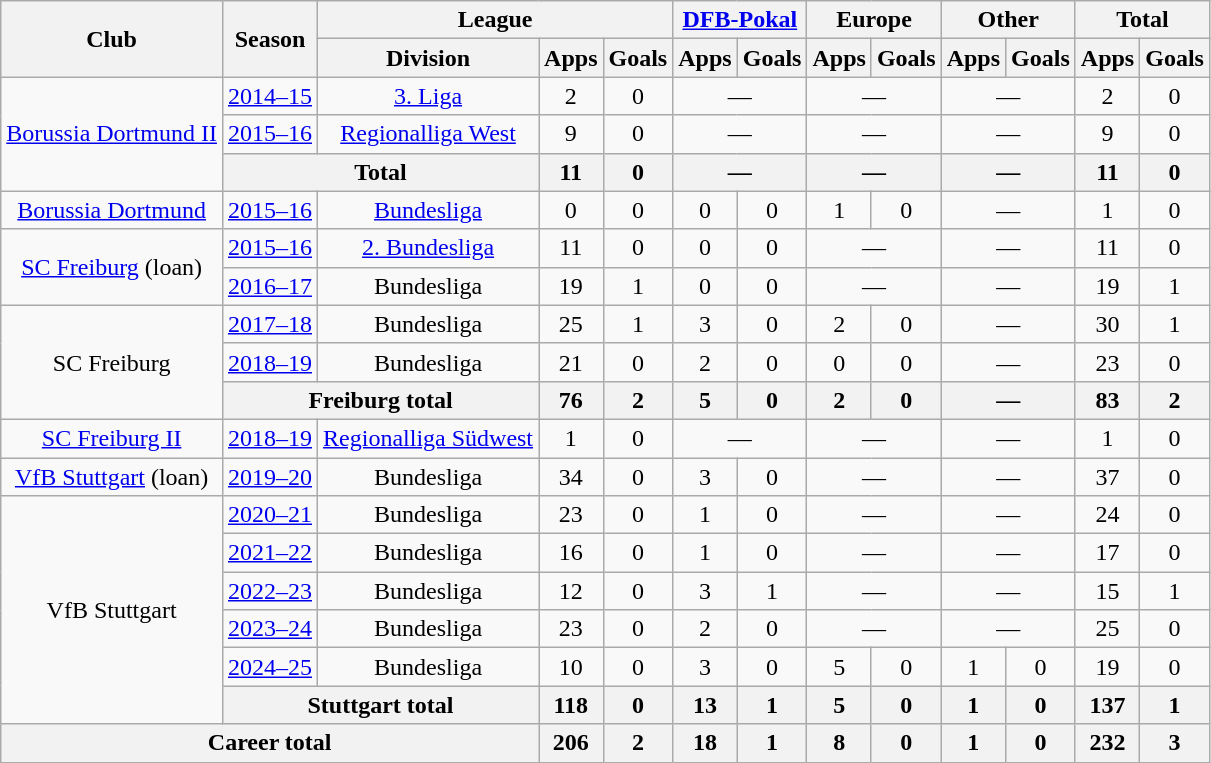<table class="wikitable" style="text-align:center">
<tr>
<th rowspan="2">Club</th>
<th rowspan="2">Season</th>
<th colspan="3">League</th>
<th colspan="2"><a href='#'>DFB-Pokal</a></th>
<th colspan="2">Europe</th>
<th colspan="2">Other</th>
<th colspan="2">Total</th>
</tr>
<tr>
<th>Division</th>
<th>Apps</th>
<th>Goals</th>
<th>Apps</th>
<th>Goals</th>
<th>Apps</th>
<th>Goals</th>
<th>Apps</th>
<th>Goals</th>
<th>Apps</th>
<th>Goals</th>
</tr>
<tr>
<td rowspan="3"><a href='#'>Borussia Dortmund II</a></td>
<td><a href='#'>2014–15</a></td>
<td><a href='#'>3. Liga</a></td>
<td>2</td>
<td>0</td>
<td colspan="2">—</td>
<td colspan="2">—</td>
<td colspan="2">—</td>
<td>2</td>
<td>0</td>
</tr>
<tr>
<td><a href='#'>2015–16</a></td>
<td><a href='#'>Regionalliga West</a></td>
<td>9</td>
<td>0</td>
<td colspan="2">—</td>
<td colspan="2">—</td>
<td colspan="2">—</td>
<td>9</td>
<td>0</td>
</tr>
<tr>
<th colspan="2">Total</th>
<th>11</th>
<th>0</th>
<th colspan="2">—</th>
<th colspan="2">—</th>
<th colspan="2">—</th>
<th>11</th>
<th>0</th>
</tr>
<tr>
<td><a href='#'>Borussia Dortmund</a></td>
<td><a href='#'>2015–16</a></td>
<td><a href='#'>Bundesliga</a></td>
<td>0</td>
<td>0</td>
<td>0</td>
<td>0</td>
<td>1</td>
<td>0</td>
<td colspan="2">—</td>
<td>1</td>
<td>0</td>
</tr>
<tr>
<td rowspan="2"><a href='#'>SC Freiburg</a> (loan)</td>
<td><a href='#'>2015–16</a></td>
<td><a href='#'>2. Bundesliga</a></td>
<td>11</td>
<td>0</td>
<td>0</td>
<td>0</td>
<td colspan="2">—</td>
<td colspan="2">—</td>
<td>11</td>
<td>0</td>
</tr>
<tr>
<td><a href='#'>2016–17</a></td>
<td>Bundesliga</td>
<td>19</td>
<td>1</td>
<td>0</td>
<td>0</td>
<td colspan="2">—</td>
<td colspan="2">—</td>
<td>19</td>
<td>1</td>
</tr>
<tr>
<td rowspan="3">SC Freiburg</td>
<td><a href='#'>2017–18</a></td>
<td>Bundesliga</td>
<td>25</td>
<td>1</td>
<td>3</td>
<td>0</td>
<td>2</td>
<td>0</td>
<td colspan="2">—</td>
<td>30</td>
<td>1</td>
</tr>
<tr>
<td><a href='#'>2018–19</a></td>
<td>Bundesliga</td>
<td>21</td>
<td>0</td>
<td>2</td>
<td>0</td>
<td>0</td>
<td>0</td>
<td colspan="2">—</td>
<td>23</td>
<td>0</td>
</tr>
<tr>
<th colspan="2">Freiburg total</th>
<th>76</th>
<th>2</th>
<th>5</th>
<th>0</th>
<th>2</th>
<th>0</th>
<th colspan="2">—</th>
<th>83</th>
<th>2</th>
</tr>
<tr>
<td><a href='#'>SC Freiburg II</a></td>
<td><a href='#'>2018–19</a></td>
<td><a href='#'>Regionalliga Südwest</a></td>
<td>1</td>
<td>0</td>
<td colspan="2">—</td>
<td colspan="2">—</td>
<td colspan="2">—</td>
<td>1</td>
<td>0</td>
</tr>
<tr>
<td><a href='#'>VfB Stuttgart</a> (loan)</td>
<td><a href='#'>2019–20</a></td>
<td>Bundesliga</td>
<td>34</td>
<td>0</td>
<td>3</td>
<td>0</td>
<td colspan="2">—</td>
<td colspan="2">—</td>
<td>37</td>
<td>0</td>
</tr>
<tr>
<td rowspan="6">VfB Stuttgart</td>
<td><a href='#'>2020–21</a></td>
<td>Bundesliga</td>
<td>23</td>
<td>0</td>
<td>1</td>
<td>0</td>
<td colspan="2">—</td>
<td colspan="2">—</td>
<td>24</td>
<td>0</td>
</tr>
<tr>
<td><a href='#'>2021–22</a></td>
<td>Bundesliga</td>
<td>16</td>
<td>0</td>
<td>1</td>
<td>0</td>
<td colspan="2">—</td>
<td colspan="2">—</td>
<td>17</td>
<td>0</td>
</tr>
<tr>
<td><a href='#'>2022–23</a></td>
<td>Bundesliga</td>
<td>12</td>
<td>0</td>
<td>3</td>
<td>1</td>
<td colspan="2">—</td>
<td colspan="2">—</td>
<td>15</td>
<td>1</td>
</tr>
<tr>
<td><a href='#'>2023–24</a></td>
<td>Bundesliga</td>
<td>23</td>
<td>0</td>
<td>2</td>
<td>0</td>
<td colspan="2">—</td>
<td colspan="2">—</td>
<td>25</td>
<td>0</td>
</tr>
<tr>
<td><a href='#'>2024–25</a></td>
<td>Bundesliga</td>
<td>10</td>
<td>0</td>
<td>3</td>
<td>0</td>
<td>5</td>
<td>0</td>
<td>1</td>
<td>0</td>
<td>19</td>
<td>0</td>
</tr>
<tr>
<th colspan="2">Stuttgart total</th>
<th>118</th>
<th>0</th>
<th>13</th>
<th>1</th>
<th>5</th>
<th>0</th>
<th>1</th>
<th>0</th>
<th>137</th>
<th>1</th>
</tr>
<tr>
<th colspan="3">Career total</th>
<th>206</th>
<th>2</th>
<th>18</th>
<th>1</th>
<th>8</th>
<th>0</th>
<th>1</th>
<th>0</th>
<th>232</th>
<th>3</th>
</tr>
</table>
